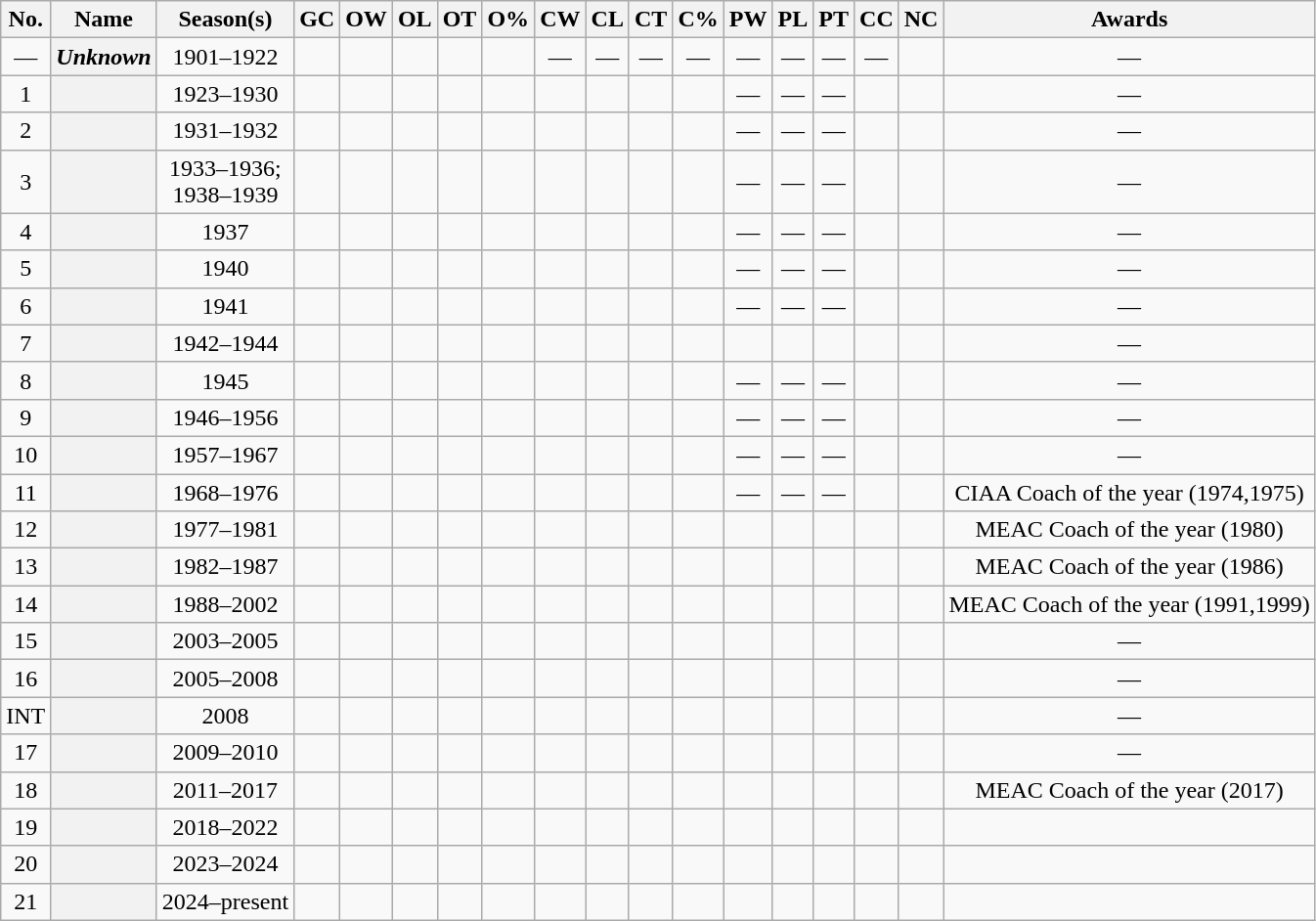<table class="wikitable sortable" style="text-align:center">
<tr>
<th scope="col" class="unsortable">No.</th>
<th scope="col">Name</th>
<th scope="col">Season(s)</th>
<th scope="col">GC</th>
<th scope="col">OW</th>
<th scope="col">OL</th>
<th scope="col">OT</th>
<th scope="col">O%</th>
<th scope="col">CW</th>
<th scope="col">CL</th>
<th scope="col">CT</th>
<th scope="col">C%</th>
<th scope="col">PW</th>
<th scope="col">PL</th>
<th scope="col">PT</th>
<th scope="col">CC</th>
<th scope="col">NC</th>
<th scope="col" class="unsortable">Awards</th>
</tr>
<tr>
<td>—</td>
<th scope="row"><em>Unknown</em></th>
<td>1901–1922</td>
<td></td>
<td></td>
<td></td>
<td></td>
<td></td>
<td>—</td>
<td>—</td>
<td>—</td>
<td>—</td>
<td>—</td>
<td>—</td>
<td>—</td>
<td>—</td>
<td></td>
<td>—</td>
</tr>
<tr>
<td>1</td>
<th scope="row"></th>
<td>1923–1930</td>
<td></td>
<td></td>
<td></td>
<td></td>
<td></td>
<td></td>
<td></td>
<td></td>
<td></td>
<td>—</td>
<td>—</td>
<td>—</td>
<td></td>
<td></td>
<td>—</td>
</tr>
<tr>
<td>2</td>
<th scope="row"></th>
<td>1931–1932</td>
<td></td>
<td></td>
<td></td>
<td></td>
<td></td>
<td></td>
<td></td>
<td></td>
<td></td>
<td>—</td>
<td>—</td>
<td>—</td>
<td></td>
<td></td>
<td>—</td>
</tr>
<tr>
<td>3</td>
<th scope="row"></th>
<td>1933–1936;<br>1938–1939</td>
<td></td>
<td></td>
<td></td>
<td></td>
<td></td>
<td></td>
<td></td>
<td></td>
<td></td>
<td>—</td>
<td>—</td>
<td>—</td>
<td></td>
<td></td>
<td>—</td>
</tr>
<tr>
<td>4</td>
<th scope="row"></th>
<td>1937</td>
<td></td>
<td></td>
<td></td>
<td></td>
<td></td>
<td></td>
<td></td>
<td></td>
<td></td>
<td>—</td>
<td>—</td>
<td>—</td>
<td></td>
<td></td>
<td>—</td>
</tr>
<tr>
<td>5</td>
<th scope="row"></th>
<td>1940</td>
<td></td>
<td></td>
<td></td>
<td></td>
<td></td>
<td></td>
<td></td>
<td></td>
<td></td>
<td>—</td>
<td>—</td>
<td>—</td>
<td></td>
<td></td>
<td>—</td>
</tr>
<tr>
<td>6</td>
<th scope="row"></th>
<td>1941</td>
<td></td>
<td></td>
<td></td>
<td></td>
<td></td>
<td></td>
<td></td>
<td></td>
<td></td>
<td>—</td>
<td>—</td>
<td>—</td>
<td></td>
<td></td>
<td>—</td>
</tr>
<tr>
<td>7</td>
<th scope="row"></th>
<td>1942–1944</td>
<td></td>
<td></td>
<td></td>
<td></td>
<td></td>
<td></td>
<td></td>
<td></td>
<td></td>
<td></td>
<td></td>
<td></td>
<td></td>
<td></td>
<td>—</td>
</tr>
<tr>
<td>8</td>
<th scope="row"></th>
<td>1945</td>
<td></td>
<td></td>
<td></td>
<td></td>
<td></td>
<td></td>
<td></td>
<td></td>
<td></td>
<td>—</td>
<td>—</td>
<td>—</td>
<td></td>
<td></td>
<td>—</td>
</tr>
<tr>
<td>9</td>
<th scope="row"></th>
<td>1946–1956</td>
<td></td>
<td></td>
<td></td>
<td></td>
<td></td>
<td></td>
<td></td>
<td></td>
<td></td>
<td>—</td>
<td>—</td>
<td>—</td>
<td></td>
<td></td>
<td>—</td>
</tr>
<tr>
<td>10</td>
<th scope="row"></th>
<td>1957–1967</td>
<td></td>
<td></td>
<td></td>
<td></td>
<td></td>
<td></td>
<td></td>
<td></td>
<td></td>
<td>—</td>
<td>—</td>
<td>—</td>
<td></td>
<td></td>
<td>—</td>
</tr>
<tr>
<td>11</td>
<th scope="row"></th>
<td>1968–1976</td>
<td></td>
<td></td>
<td></td>
<td></td>
<td></td>
<td></td>
<td></td>
<td></td>
<td></td>
<td>—</td>
<td>—</td>
<td>—</td>
<td></td>
<td></td>
<td>CIAA Coach of the year (1974,1975)</td>
</tr>
<tr>
<td>12</td>
<th scope="row"></th>
<td>1977–1981</td>
<td></td>
<td></td>
<td></td>
<td></td>
<td></td>
<td></td>
<td></td>
<td></td>
<td></td>
<td></td>
<td></td>
<td></td>
<td></td>
<td></td>
<td>MEAC Coach of the year (1980)</td>
</tr>
<tr>
<td>13</td>
<th scope="row"></th>
<td>1982–1987</td>
<td></td>
<td></td>
<td></td>
<td></td>
<td></td>
<td></td>
<td></td>
<td></td>
<td></td>
<td></td>
<td></td>
<td></td>
<td></td>
<td></td>
<td>MEAC Coach of the year (1986)</td>
</tr>
<tr>
<td>14</td>
<th scope="row"></th>
<td>1988–2002</td>
<td></td>
<td></td>
<td></td>
<td></td>
<td></td>
<td></td>
<td></td>
<td></td>
<td></td>
<td></td>
<td></td>
<td></td>
<td></td>
<td></td>
<td>MEAC Coach of the year (1991,1999)</td>
</tr>
<tr>
<td>15</td>
<th scope="row"></th>
<td>2003–2005</td>
<td></td>
<td></td>
<td></td>
<td></td>
<td></td>
<td></td>
<td></td>
<td></td>
<td></td>
<td></td>
<td></td>
<td></td>
<td></td>
<td></td>
<td>—</td>
</tr>
<tr>
<td>16</td>
<th scope="row"></th>
<td>2005–2008</td>
<td></td>
<td></td>
<td></td>
<td></td>
<td></td>
<td></td>
<td></td>
<td></td>
<td></td>
<td></td>
<td></td>
<td></td>
<td></td>
<td></td>
<td>—</td>
</tr>
<tr>
<td>INT</td>
<th scope="row"></th>
<td>2008</td>
<td></td>
<td></td>
<td></td>
<td></td>
<td></td>
<td></td>
<td></td>
<td></td>
<td></td>
<td></td>
<td></td>
<td></td>
<td></td>
<td></td>
<td>—</td>
</tr>
<tr>
<td>17</td>
<th scope="row"></th>
<td>2009–2010</td>
<td></td>
<td></td>
<td></td>
<td></td>
<td></td>
<td></td>
<td></td>
<td></td>
<td></td>
<td></td>
<td></td>
<td></td>
<td></td>
<td></td>
<td>—</td>
</tr>
<tr>
<td>18</td>
<th scope="row"></th>
<td>2011–2017</td>
<td></td>
<td></td>
<td></td>
<td></td>
<td></td>
<td></td>
<td></td>
<td></td>
<td></td>
<td></td>
<td></td>
<td></td>
<td></td>
<td></td>
<td> MEAC Coach of the year (2017)</td>
</tr>
<tr>
<td>19</td>
<th scope="row"></th>
<td>2018–2022</td>
<td></td>
<td></td>
<td></td>
<td></td>
<td></td>
<td></td>
<td></td>
<td></td>
<td></td>
<td></td>
<td></td>
<td></td>
<td></td>
<td></td>
<td></td>
</tr>
<tr>
<td>20</td>
<th scope="row"></th>
<td>2023–2024</td>
<td></td>
<td></td>
<td></td>
<td></td>
<td></td>
<td></td>
<td></td>
<td></td>
<td></td>
<td></td>
<td></td>
<td></td>
<td></td>
<td></td>
<td></td>
</tr>
<tr>
<td>21</td>
<th scope="row"></th>
<td>2024–present</td>
<td></td>
<td></td>
<td></td>
<td></td>
<td></td>
<td></td>
<td></td>
<td></td>
<td></td>
<td></td>
<td></td>
<td></td>
<td></td>
<td></td>
<td></td>
</tr>
</table>
